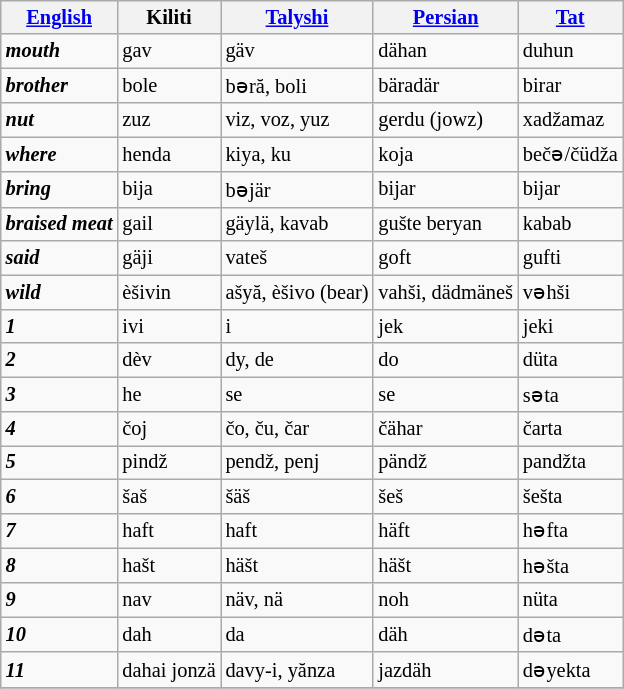<table class="wikitable" style="font-size: 85%">
<tr>
<th><a href='#'>English</a></th>
<th>Kiliti</th>
<th><a href='#'>Talyshi</a></th>
<th><a href='#'>Persian</a></th>
<th><a href='#'>Tat</a></th>
</tr>
<tr>
<td><strong><em>mouth</em></strong></td>
<td>gav</td>
<td>gäv</td>
<td>dähan</td>
<td>duhun</td>
</tr>
<tr>
<td><strong><em>brother</em></strong></td>
<td>bole</td>
<td>bәră, boli</td>
<td>bäradär</td>
<td>birar</td>
</tr>
<tr>
<td><strong><em>nut</em></strong></td>
<td>zuz</td>
<td>viz, voz, yuz</td>
<td>gerdu (jowz)</td>
<td>xadžamaz</td>
</tr>
<tr>
<td><strong><em>where</em></strong></td>
<td>henda</td>
<td>kiya, ku</td>
<td>koja</td>
<td>bečə/čüdža</td>
</tr>
<tr>
<td><strong><em>bring</em></strong></td>
<td>bija</td>
<td>bәjär</td>
<td>bijar</td>
<td>bijar</td>
</tr>
<tr>
<td><strong><em>braised meat</em></strong></td>
<td>gail</td>
<td>gäylä, kavab</td>
<td>gušte beryan</td>
<td>kabab</td>
</tr>
<tr>
<td><strong><em>said</em></strong></td>
<td>gäji</td>
<td>vateš</td>
<td>goft</td>
<td>gufti</td>
</tr>
<tr>
<td><strong><em>wild</em></strong></td>
<td>èšivin</td>
<td>ašyă, èšivo (bear)</td>
<td>vahši, dädmäneš</td>
<td>vəhši</td>
</tr>
<tr>
<td><strong><em>1</em></strong></td>
<td>ivi</td>
<td>i</td>
<td>jek</td>
<td>jeki</td>
</tr>
<tr>
<td><strong><em>2</em></strong></td>
<td>dèv</td>
<td>dy, de</td>
<td>do</td>
<td>düta</td>
</tr>
<tr>
<td><strong><em>3</em></strong></td>
<td>he</td>
<td>se</td>
<td>se</td>
<td>səta</td>
</tr>
<tr>
<td><strong><em>4</em></strong></td>
<td>čoj</td>
<td>čo, ču, čar</td>
<td>čähar</td>
<td>čarta</td>
</tr>
<tr>
<td><strong><em>5</em></strong></td>
<td>pindž</td>
<td>pendž, penj</td>
<td>pändž</td>
<td>pandžta</td>
</tr>
<tr>
<td><strong><em>6</em></strong></td>
<td>šaš</td>
<td>šäš</td>
<td>šeš</td>
<td>šešta</td>
</tr>
<tr>
<td><strong><em>7</em></strong></td>
<td>haft</td>
<td>haft</td>
<td>häft</td>
<td>həfta</td>
</tr>
<tr>
<td><strong><em>8</em></strong></td>
<td>hašt</td>
<td>häšt</td>
<td>häšt</td>
<td>həšta</td>
</tr>
<tr>
<td><strong><em>9</em></strong></td>
<td>nav</td>
<td>näv, nä</td>
<td>noh</td>
<td>nüta</td>
</tr>
<tr>
<td><strong><em>10</em></strong></td>
<td>dah</td>
<td>da</td>
<td>däh</td>
<td>dəta</td>
</tr>
<tr>
<td><strong><em>11</em></strong></td>
<td>dahai jonzä</td>
<td>davy-i, yănza</td>
<td>jazdäh</td>
<td>dəyekta</td>
</tr>
<tr>
</tr>
</table>
